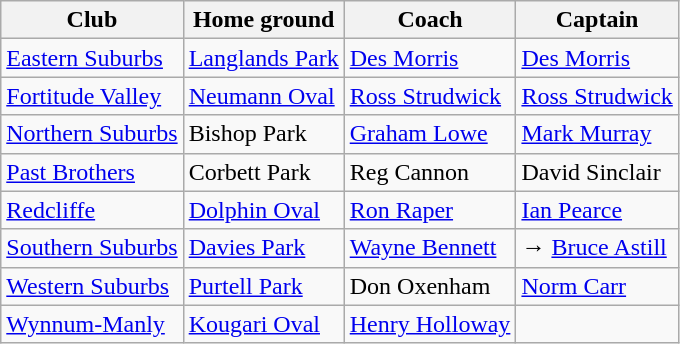<table class="wikitable sortable">
<tr>
<th>Club</th>
<th>Home ground</th>
<th>Coach</th>
<th>Captain</th>
</tr>
<tr>
<td> <a href='#'>Eastern Suburbs</a></td>
<td><a href='#'>Langlands Park</a></td>
<td><a href='#'>Des Morris</a></td>
<td><a href='#'>Des Morris</a></td>
</tr>
<tr>
<td> <a href='#'>Fortitude Valley</a></td>
<td><a href='#'>Neumann Oval</a></td>
<td><a href='#'>Ross Strudwick</a></td>
<td><a href='#'>Ross Strudwick</a></td>
</tr>
<tr>
<td> <a href='#'>Northern Suburbs</a></td>
<td>Bishop Park</td>
<td><a href='#'>Graham Lowe</a></td>
<td><a href='#'>Mark Murray</a></td>
</tr>
<tr>
<td> <a href='#'>Past Brothers</a></td>
<td>Corbett Park</td>
<td>Reg Cannon</td>
<td>David Sinclair</td>
</tr>
<tr>
<td> <a href='#'>Redcliffe</a></td>
<td><a href='#'>Dolphin Oval</a></td>
<td><a href='#'>Ron Raper</a></td>
<td><a href='#'>Ian Pearce</a></td>
</tr>
<tr>
<td> <a href='#'>Southern Suburbs</a></td>
<td><a href='#'>Davies Park</a></td>
<td><a href='#'>Wayne Bennett</a></td>
<td> → <a href='#'>Bruce Astill</a></td>
</tr>
<tr>
<td> <a href='#'>Western Suburbs</a></td>
<td><a href='#'>Purtell Park</a></td>
<td>Don Oxenham</td>
<td><a href='#'>Norm Carr</a></td>
</tr>
<tr>
<td> <a href='#'>Wynnum-Manly</a></td>
<td><a href='#'>Kougari Oval</a></td>
<td><a href='#'>Henry Holloway</a></td>
<td></td>
</tr>
</table>
